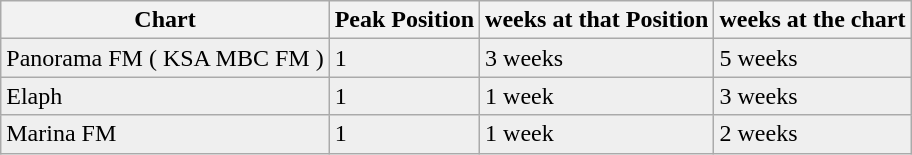<table class="wikitable" border="1">
<tr>
<th>Chart</th>
<th>Peak Position</th>
<th>weeks at that Position</th>
<th>weeks at the chart</th>
</tr>
<tr bgcolor="#EFEFEF">
<td>Panorama FM ( KSA MBC FM )</td>
<td>1</td>
<td>3 weeks</td>
<td>5 weeks</td>
</tr>
<tr bgcolor="#EFEFEF">
<td>Elaph</td>
<td>1</td>
<td>1 week</td>
<td>3 weeks</td>
</tr>
<tr bgcolor="#EFEFEF">
<td>Marina FM</td>
<td>1</td>
<td>1 week</td>
<td>2 weeks</td>
</tr>
</table>
